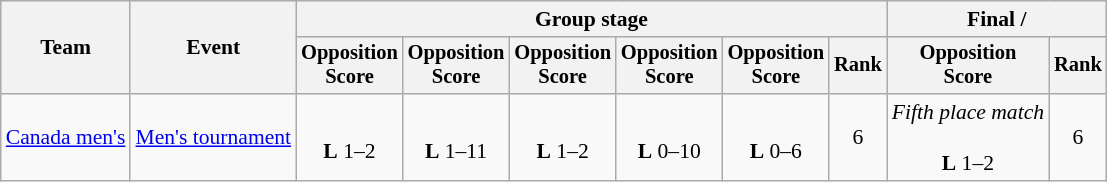<table class="wikitable" style="font-size:90%;text-align:center">
<tr>
<th rowspan="2">Team</th>
<th rowspan="2">Event</th>
<th colspan="6">Group stage</th>
<th colspan="2">Final / </th>
</tr>
<tr style="font-size:95%">
<th>Opposition<br>Score</th>
<th>Opposition<br>Score</th>
<th>Opposition<br>Score</th>
<th>Opposition<br>Score</th>
<th>Opposition<br>Score</th>
<th>Rank</th>
<th>Opposition<br>Score</th>
<th>Rank</th>
</tr>
<tr>
<td align=left><a href='#'>Canada men's</a></td>
<td align=left><a href='#'>Men's tournament</a></td>
<td><br><strong>L</strong> 1–2</td>
<td><br><strong>L</strong> 1–11</td>
<td><br><strong>L</strong> 1–2</td>
<td><br><strong>L</strong> 0–10</td>
<td><br><strong>L</strong> 0–6</td>
<td>6</td>
<td><em>Fifth place match</em><br><br><strong>L</strong> 1–2</td>
<td>6</td>
</tr>
</table>
